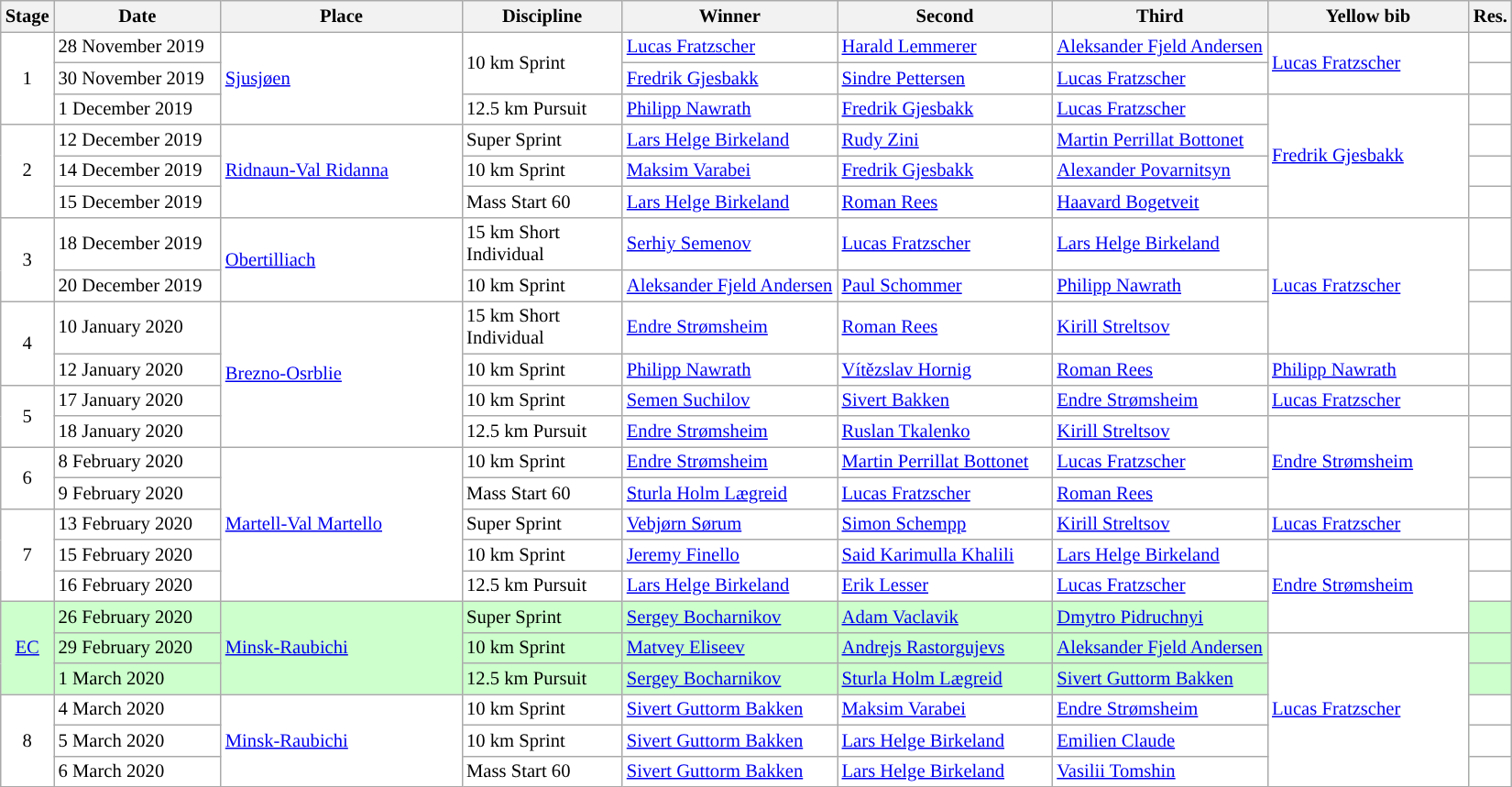<table class="wikitable plainrowheaders" style="background:#fff; font-size:86%; line-height:16px; border:grey solid 1px; border-collapse:collapse;">
<tr>
<th width="20">Stage</th>
<th width="115">Date</th>
<th width="169">Place</th>
<th width="110">Discipline</th>
<th width="150">Winner</th>
<th width="150">Second</th>
<th width="150">Third</th>
<th width="140">Yellow bib <br> </th>
<th width="10">Res.</th>
</tr>
<tr>
<td align=center rowspan="3">1</td>
<td>28 November 2019</td>
<td rowspan="3"> <a href='#'>Sjusjøen</a></td>
<td rowspan="2">10 km Sprint</td>
<td> <a href='#'>Lucas Fratzscher</a></td>
<td> <a href='#'>Harald Lemmerer</a></td>
<td> <a href='#'>Aleksander Fjeld Andersen</a></td>
<td rowspan="2"> <a href='#'>Lucas Fratzscher</a></td>
<td></td>
</tr>
<tr>
<td>30 November 2019</td>
<td> <a href='#'>Fredrik Gjesbakk</a></td>
<td> <a href='#'>Sindre Pettersen</a></td>
<td> <a href='#'>Lucas Fratzscher</a></td>
<td></td>
</tr>
<tr>
<td>1 December 2019</td>
<td>12.5 km Pursuit</td>
<td> <a href='#'>Philipp Nawrath</a></td>
<td> <a href='#'>Fredrik Gjesbakk</a></td>
<td> <a href='#'>Lucas Fratzscher</a></td>
<td rowspan="4"> <a href='#'>Fredrik Gjesbakk</a></td>
<td></td>
</tr>
<tr>
<td align=center rowspan="3">2</td>
<td>12 December 2019</td>
<td rowspan="3"> <a href='#'>Ridnaun-Val Ridanna</a></td>
<td>Super Sprint</td>
<td> <a href='#'>Lars Helge Birkeland</a></td>
<td> <a href='#'>Rudy Zini</a></td>
<td> <a href='#'>Martin Perrillat Bottonet</a></td>
<td></td>
</tr>
<tr>
<td>14 December  2019</td>
<td>10 km Sprint</td>
<td> <a href='#'>Maksim Varabei</a></td>
<td> <a href='#'>Fredrik Gjesbakk</a></td>
<td> <a href='#'>Alexander Povarnitsyn</a></td>
<td></td>
</tr>
<tr>
<td>15 December  2019</td>
<td>Mass Start 60</td>
<td> <a href='#'>Lars Helge Birkeland</a></td>
<td> <a href='#'>Roman Rees</a></td>
<td> <a href='#'>Haavard Bogetveit</a></td>
<td></td>
</tr>
<tr>
<td align=center rowspan="2">3</td>
<td>18 December 2019</td>
<td rowspan="2"> <a href='#'>Obertilliach</a></td>
<td>15 km Short Individual</td>
<td> <a href='#'>Serhiy Semenov</a></td>
<td> <a href='#'>Lucas Fratzscher</a></td>
<td> <a href='#'>Lars Helge Birkeland</a></td>
<td rowspan="3"> <a href='#'>Lucas Fratzscher</a></td>
<td></td>
</tr>
<tr>
<td>20 December 2019</td>
<td>10 km Sprint</td>
<td> <a href='#'>Aleksander Fjeld Andersen</a></td>
<td> <a href='#'>Paul Schommer</a></td>
<td> <a href='#'>Philipp Nawrath</a></td>
<td></td>
</tr>
<tr>
<td align=center rowspan="2">4</td>
<td>10 January 2020</td>
<td rowspan="4"> <a href='#'>Brezno-Osrblie</a></td>
<td>15 km Short Individual</td>
<td> <a href='#'>Endre Strømsheim</a></td>
<td> <a href='#'>Roman Rees</a></td>
<td> <a href='#'>Kirill Streltsov</a></td>
<td></td>
</tr>
<tr>
<td>12 January 2020</td>
<td>10 km Sprint</td>
<td> <a href='#'>Philipp Nawrath</a></td>
<td> <a href='#'>Vítězslav Hornig</a></td>
<td> <a href='#'>Roman Rees</a></td>
<td> <a href='#'>Philipp Nawrath</a></td>
<td></td>
</tr>
<tr>
<td align=center rowspan="2">5</td>
<td>17 January 2020</td>
<td>10 km Sprint</td>
<td> <a href='#'>Semen Suchilov</a></td>
<td> <a href='#'>Sivert Bakken</a></td>
<td> <a href='#'>Endre Strømsheim</a></td>
<td> <a href='#'>Lucas Fratzscher</a></td>
<td></td>
</tr>
<tr>
<td>18 January 2020</td>
<td>12.5 km Pursuit</td>
<td> <a href='#'>Endre Strømsheim</a></td>
<td> <a href='#'>Ruslan Tkalenko</a></td>
<td> <a href='#'>Kirill Streltsov</a></td>
<td rowspan="3"> <a href='#'>Endre Strømsheim</a></td>
<td></td>
</tr>
<tr>
<td align=center rowspan="2">6</td>
<td>8 February 2020</td>
<td rowspan="5"> <a href='#'>Martell-Val Martello</a></td>
<td>10 km Sprint</td>
<td> <a href='#'>Endre Strømsheim</a></td>
<td> <a href='#'>Martin Perrillat Bottonet</a></td>
<td> <a href='#'>Lucas Fratzscher</a></td>
<td></td>
</tr>
<tr>
<td>9 February 2020</td>
<td>Mass Start 60</td>
<td> <a href='#'>Sturla Holm Lægreid</a></td>
<td> <a href='#'>Lucas Fratzscher</a></td>
<td> <a href='#'>Roman Rees</a></td>
<td></td>
</tr>
<tr>
<td align=center rowspan="3">7</td>
<td>13 February 2020</td>
<td>Super Sprint</td>
<td> <a href='#'>Vebjørn Sørum</a></td>
<td> <a href='#'>Simon Schempp</a></td>
<td> <a href='#'>Kirill Streltsov</a></td>
<td> <a href='#'>Lucas Fratzscher</a></td>
<td></td>
</tr>
<tr>
<td>15 February 2020</td>
<td>10 km Sprint</td>
<td> <a href='#'>Jeremy Finello</a></td>
<td> <a href='#'>Said Karimulla Khalili</a></td>
<td> <a href='#'>Lars Helge Birkeland</a></td>
<td rowspan="3"> <a href='#'>Endre Strømsheim</a></td>
<td></td>
</tr>
<tr>
<td>16 February 2020</td>
<td>12.5 km Pursuit</td>
<td> <a href='#'>Lars Helge Birkeland</a></td>
<td> <a href='#'>Erik Lesser</a></td>
<td> <a href='#'>Lucas Fratzscher</a></td>
<td></td>
</tr>
<tr style="background:#CCFFCC">
<td align=center rowspan="3"><a href='#'>EC</a></td>
<td>26 February 2020</td>
<td rowspan="3"> <a href='#'>Minsk-Raubichi</a></td>
<td>Super Sprint</td>
<td> <a href='#'>Sergey Bocharnikov</a></td>
<td> <a href='#'>Adam Vaclavik</a></td>
<td> <a href='#'>Dmytro Pidruchnyi</a></td>
<td></td>
</tr>
<tr style="background:#CCFFCC">
<td>29 February 2020</td>
<td>10 km Sprint</td>
<td> <a href='#'>Matvey Eliseev</a></td>
<td> <a href='#'>Andrejs Rastorgujevs</a></td>
<td> <a href='#'>Aleksander Fjeld Andersen</a></td>
<td rowspan="5" style="background:#FFFFFF;"> <a href='#'>Lucas Fratzscher</a></td>
<td></td>
</tr>
<tr style="background:#CCFFCC">
<td>1 March 2020</td>
<td>12.5 km Pursuit</td>
<td> <a href='#'>Sergey Bocharnikov</a></td>
<td> <a href='#'>Sturla Holm Lægreid</a></td>
<td> <a href='#'>Sivert Guttorm Bakken</a></td>
<td></td>
</tr>
<tr>
<td align=center rowspan="3">8</td>
<td>4 March 2020</td>
<td rowspan="3"> <a href='#'>Minsk-Raubichi</a></td>
<td>10 km Sprint</td>
<td> <a href='#'>Sivert Guttorm Bakken</a></td>
<td> <a href='#'>Maksim Varabei</a></td>
<td> <a href='#'>Endre Strømsheim</a></td>
<td></td>
</tr>
<tr>
<td>5 March 2020</td>
<td>10 km Sprint</td>
<td> <a href='#'>Sivert Guttorm Bakken</a></td>
<td> <a href='#'>Lars Helge Birkeland</a></td>
<td> <a href='#'>Emilien Claude</a></td>
<td></td>
</tr>
<tr>
<td>6 March 2020</td>
<td>Mass Start 60</td>
<td> <a href='#'>Sivert Guttorm Bakken</a></td>
<td> <a href='#'>Lars Helge Birkeland</a></td>
<td> <a href='#'>Vasilii Tomshin</a></td>
<td></td>
</tr>
</table>
